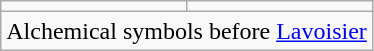<table class="wikitable floatright">
<tr>
<td></td>
<td></td>
</tr>
<tr>
<td colspan="2">Alchemical symbols before <a href='#'>Lavoisier</a></td>
</tr>
</table>
